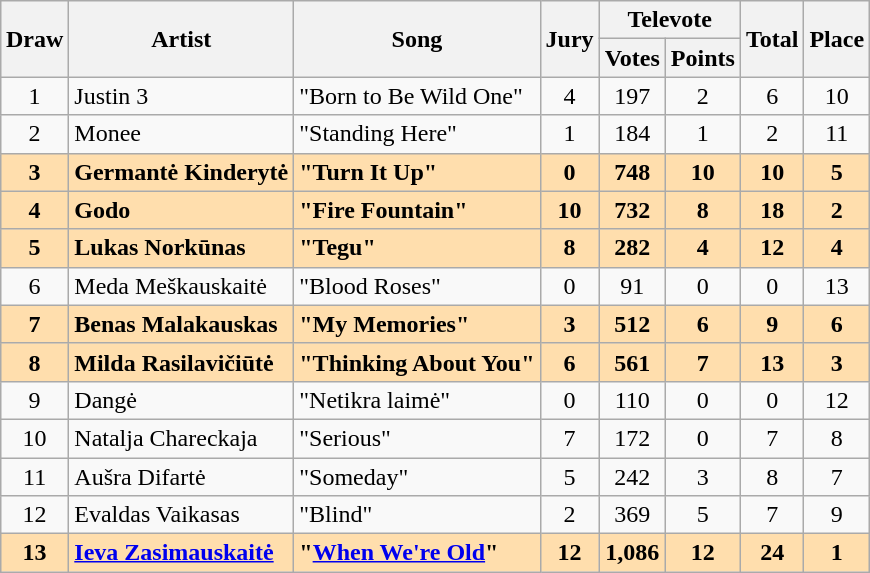<table class="sortable wikitable" style="margin: 1em auto 1em auto; text-align:center">
<tr>
<th rowspan="2">Draw</th>
<th rowspan="2">Artist</th>
<th rowspan="2">Song</th>
<th rowspan="2">Jury</th>
<th colspan="2">Televote</th>
<th rowspan="2">Total</th>
<th rowspan="2">Place</th>
</tr>
<tr>
<th>Votes</th>
<th>Points</th>
</tr>
<tr>
<td>1</td>
<td align="left">Justin 3</td>
<td align="left">"Born to Be Wild One"</td>
<td>4</td>
<td>197</td>
<td>2</td>
<td>6</td>
<td>10</td>
</tr>
<tr>
<td>2</td>
<td align="left">Monee</td>
<td align="left">"Standing Here"</td>
<td>1</td>
<td>184</td>
<td>1</td>
<td>2</td>
<td>11</td>
</tr>
<tr style="font-weight:bold; background:#FFDEAD;">
<td>3</td>
<td align="left">Germantė Kinderytė</td>
<td align="left">"Turn It Up"</td>
<td>0</td>
<td>748</td>
<td>10</td>
<td>10</td>
<td>5</td>
</tr>
<tr style="font-weight:bold; background:#FFDEAD;">
<td>4</td>
<td align="left">Godo</td>
<td align="left">"Fire Fountain"</td>
<td>10</td>
<td>732</td>
<td>8</td>
<td>18</td>
<td>2</td>
</tr>
<tr style="font-weight:bold; background:#FFDEAD;">
<td>5</td>
<td align="left">Lukas Norkūnas</td>
<td align="left">"Tegu"</td>
<td>8</td>
<td>282</td>
<td>4</td>
<td>12</td>
<td>4</td>
</tr>
<tr>
<td>6</td>
<td align="left">Meda Meškauskaitė</td>
<td align="left">"Blood Roses"</td>
<td>0</td>
<td>91</td>
<td>0</td>
<td>0</td>
<td>13</td>
</tr>
<tr style="font-weight:bold; background:#FFDEAD;">
<td>7</td>
<td align="left">Benas Malakauskas</td>
<td align="left">"My Memories"</td>
<td>3</td>
<td>512</td>
<td>6</td>
<td>9</td>
<td>6</td>
</tr>
<tr style="font-weight:bold; background:#FFDEAD;">
<td>8</td>
<td align="left">Milda Rasilavičiūtė</td>
<td align="left">"Thinking About You"</td>
<td>6</td>
<td>561</td>
<td>7</td>
<td>13</td>
<td>3</td>
</tr>
<tr>
<td>9</td>
<td align="left">Dangė</td>
<td align="left">"Netikra laimė"</td>
<td>0</td>
<td>110</td>
<td>0</td>
<td>0</td>
<td>12</td>
</tr>
<tr>
<td>10</td>
<td align="left">Natalja Chareckaja</td>
<td align="left">"Serious"</td>
<td>7</td>
<td>172</td>
<td>0</td>
<td>7</td>
<td>8</td>
</tr>
<tr>
<td>11</td>
<td align="left">Aušra Difartė</td>
<td align="left">"Someday"</td>
<td>5</td>
<td>242</td>
<td>3</td>
<td>8</td>
<td>7</td>
</tr>
<tr>
<td>12</td>
<td align="left">Evaldas Vaikasas</td>
<td align="left">"Blind"</td>
<td>2</td>
<td>369</td>
<td>5</td>
<td>7</td>
<td>9</td>
</tr>
<tr style="font-weight:bold; background:#FFDEAD;">
<td>13</td>
<td align="left"><a href='#'>Ieva Zasimauskaitė</a></td>
<td align="left">"<a href='#'>When We're Old</a>"</td>
<td>12</td>
<td>1,086</td>
<td>12</td>
<td>24</td>
<td>1</td>
</tr>
</table>
